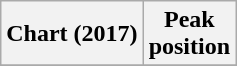<table class="wikitable plainrowheaders" style="text-align:center">
<tr>
<th scope="col">Chart (2017)</th>
<th scope="col">Peak<br> position</th>
</tr>
<tr>
</tr>
</table>
